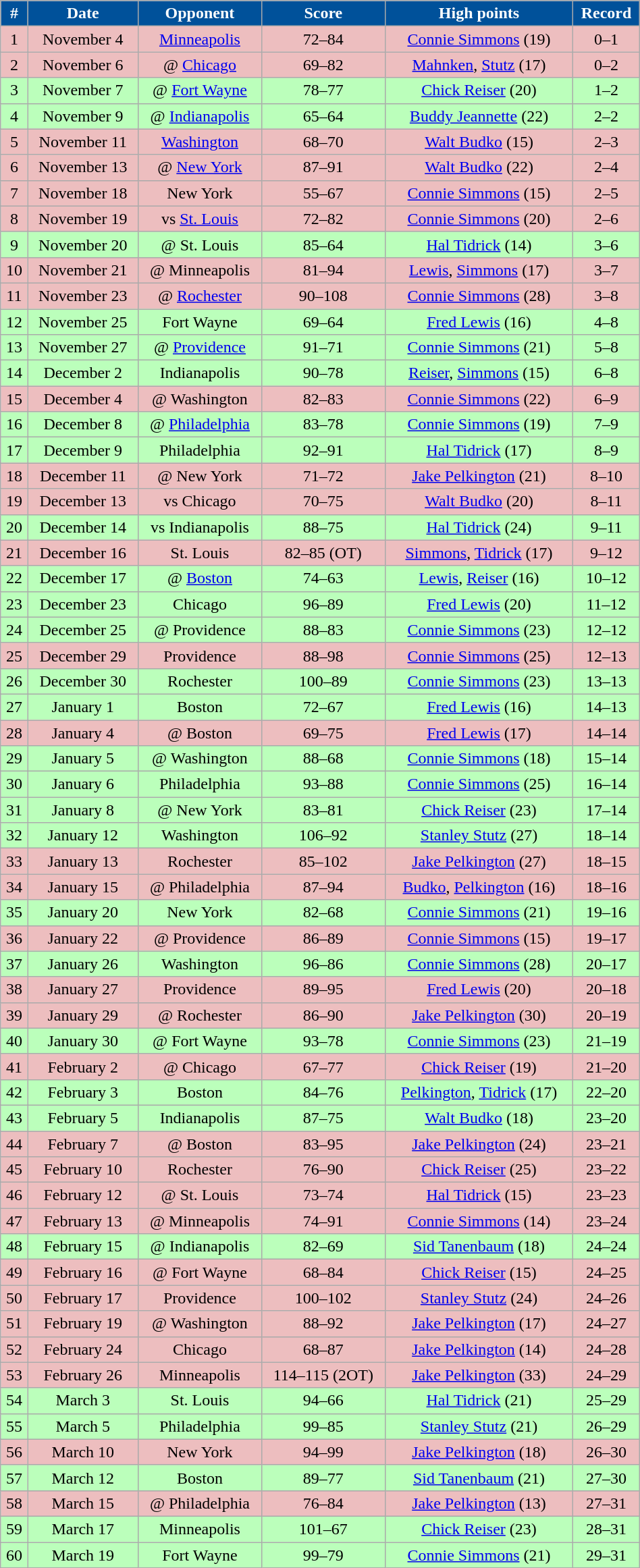<table class="wikitable" width="50%">
<tr align="center"  style="background:#00519a;color:white;">
<td><strong>#</strong></td>
<td><strong>Date</strong></td>
<td><strong>Opponent</strong></td>
<td><strong>Score</strong></td>
<td><strong>High points</strong></td>
<td><strong>Record</strong></td>
</tr>
<tr align="center" bgcolor="edbebf">
<td>1</td>
<td>November 4</td>
<td><a href='#'>Minneapolis</a></td>
<td>72–84</td>
<td><a href='#'>Connie Simmons</a> (19)</td>
<td>0–1</td>
</tr>
<tr align="center" bgcolor="edbebf">
<td>2</td>
<td>November 6</td>
<td>@ <a href='#'>Chicago</a></td>
<td>69–82</td>
<td><a href='#'>Mahnken</a>, <a href='#'>Stutz</a> (17)</td>
<td>0–2</td>
</tr>
<tr align="center" bgcolor="bbffbb">
<td>3</td>
<td>November 7</td>
<td>@ <a href='#'>Fort Wayne</a></td>
<td>78–77</td>
<td><a href='#'>Chick Reiser</a> (20)</td>
<td>1–2</td>
</tr>
<tr align="center" bgcolor="bbffbb">
<td>4</td>
<td>November 9</td>
<td>@ <a href='#'>Indianapolis</a></td>
<td>65–64</td>
<td><a href='#'>Buddy Jeannette</a> (22)</td>
<td>2–2</td>
</tr>
<tr align="center" bgcolor="edbebf">
<td>5</td>
<td>November 11</td>
<td><a href='#'>Washington</a></td>
<td>68–70</td>
<td><a href='#'>Walt Budko</a> (15)</td>
<td>2–3</td>
</tr>
<tr align="center" bgcolor="edbebf">
<td>6</td>
<td>November 13</td>
<td>@ <a href='#'>New York</a></td>
<td>87–91</td>
<td><a href='#'>Walt Budko</a> (22)</td>
<td>2–4</td>
</tr>
<tr align="center" bgcolor="edbebf">
<td>7</td>
<td>November 18</td>
<td>New York</td>
<td>55–67</td>
<td><a href='#'>Connie Simmons</a> (15)</td>
<td>2–5</td>
</tr>
<tr align="center" bgcolor="edbebf">
<td>8</td>
<td>November 19</td>
<td>vs <a href='#'>St. Louis</a></td>
<td>72–82</td>
<td><a href='#'>Connie Simmons</a> (20)</td>
<td>2–6</td>
</tr>
<tr align="center" bgcolor="bbffbb">
<td>9</td>
<td>November 20</td>
<td>@ St. Louis</td>
<td>85–64</td>
<td><a href='#'>Hal Tidrick</a> (14)</td>
<td>3–6</td>
</tr>
<tr align="center" bgcolor="edbebf">
<td>10</td>
<td>November 21</td>
<td>@ Minneapolis</td>
<td>81–94</td>
<td><a href='#'>Lewis</a>, <a href='#'>Simmons</a> (17)</td>
<td>3–7</td>
</tr>
<tr align="center" bgcolor="edbebf">
<td>11</td>
<td>November 23</td>
<td>@ <a href='#'>Rochester</a></td>
<td>90–108</td>
<td><a href='#'>Connie Simmons</a> (28)</td>
<td>3–8</td>
</tr>
<tr align="center" bgcolor="bbffbb">
<td>12</td>
<td>November 25</td>
<td>Fort Wayne</td>
<td>69–64</td>
<td><a href='#'>Fred Lewis</a> (16)</td>
<td>4–8</td>
</tr>
<tr align="center" bgcolor="bbffbb">
<td>13</td>
<td>November 27</td>
<td>@ <a href='#'>Providence</a></td>
<td>91–71</td>
<td><a href='#'>Connie Simmons</a> (21)</td>
<td>5–8</td>
</tr>
<tr align="center" bgcolor="bbffbb">
<td>14</td>
<td>December 2</td>
<td>Indianapolis</td>
<td>90–78</td>
<td><a href='#'>Reiser</a>, <a href='#'>Simmons</a> (15)</td>
<td>6–8</td>
</tr>
<tr align="center" bgcolor="edbebf">
<td>15</td>
<td>December 4</td>
<td>@ Washington</td>
<td>82–83</td>
<td><a href='#'>Connie Simmons</a> (22)</td>
<td>6–9</td>
</tr>
<tr align="center" bgcolor="bbffbb">
<td>16</td>
<td>December 8</td>
<td>@ <a href='#'>Philadelphia</a></td>
<td>83–78</td>
<td><a href='#'>Connie Simmons</a> (19)</td>
<td>7–9</td>
</tr>
<tr align="center" bgcolor="bbffbb">
<td>17</td>
<td>December 9</td>
<td>Philadelphia</td>
<td>92–91</td>
<td><a href='#'>Hal Tidrick</a> (17)</td>
<td>8–9</td>
</tr>
<tr align="center" bgcolor="edbebf">
<td>18</td>
<td>December 11</td>
<td>@ New York</td>
<td>71–72</td>
<td><a href='#'>Jake Pelkington</a> (21)</td>
<td>8–10</td>
</tr>
<tr align="center" bgcolor="edbebf">
<td>19</td>
<td>December 13</td>
<td>vs Chicago</td>
<td>70–75</td>
<td><a href='#'>Walt Budko</a> (20)</td>
<td>8–11</td>
</tr>
<tr align="center" bgcolor="bbffbb">
<td>20</td>
<td>December 14</td>
<td>vs Indianapolis</td>
<td>88–75</td>
<td><a href='#'>Hal Tidrick</a> (24)</td>
<td>9–11</td>
</tr>
<tr align="center" bgcolor="edbebf">
<td>21</td>
<td>December 16</td>
<td>St. Louis</td>
<td>82–85 (OT)</td>
<td><a href='#'>Simmons</a>, <a href='#'>Tidrick</a> (17)</td>
<td>9–12</td>
</tr>
<tr align="center" bgcolor="bbffbb">
<td>22</td>
<td>December 17</td>
<td>@ <a href='#'>Boston</a></td>
<td>74–63</td>
<td><a href='#'>Lewis</a>, <a href='#'>Reiser</a> (16)</td>
<td>10–12</td>
</tr>
<tr align="center" bgcolor="bbffbb">
<td>23</td>
<td>December 23</td>
<td>Chicago</td>
<td>96–89</td>
<td><a href='#'>Fred Lewis</a> (20)</td>
<td>11–12</td>
</tr>
<tr align="center" bgcolor="bbffbb">
<td>24</td>
<td>December 25</td>
<td>@ Providence</td>
<td>88–83</td>
<td><a href='#'>Connie Simmons</a> (23)</td>
<td>12–12</td>
</tr>
<tr align="center" bgcolor="edbebf">
<td>25</td>
<td>December 29</td>
<td>Providence</td>
<td>88–98</td>
<td><a href='#'>Connie Simmons</a> (25)</td>
<td>12–13</td>
</tr>
<tr align="center" bgcolor="bbffbb">
<td>26</td>
<td>December 30</td>
<td>Rochester</td>
<td>100–89</td>
<td><a href='#'>Connie Simmons</a> (23)</td>
<td>13–13</td>
</tr>
<tr align="center" bgcolor="bbffbb">
<td>27</td>
<td>January 1</td>
<td>Boston</td>
<td>72–67</td>
<td><a href='#'>Fred Lewis</a> (16)</td>
<td>14–13</td>
</tr>
<tr align="center" bgcolor="edbebf">
<td>28</td>
<td>January 4</td>
<td>@ Boston</td>
<td>69–75</td>
<td><a href='#'>Fred Lewis</a> (17)</td>
<td>14–14</td>
</tr>
<tr align="center" bgcolor="bbffbb">
<td>29</td>
<td>January 5</td>
<td>@ Washington</td>
<td>88–68</td>
<td><a href='#'>Connie Simmons</a> (18)</td>
<td>15–14</td>
</tr>
<tr align="center" bgcolor="bbffbb">
<td>30</td>
<td>January 6</td>
<td>Philadelphia</td>
<td>93–88</td>
<td><a href='#'>Connie Simmons</a> (25)</td>
<td>16–14</td>
</tr>
<tr align="center" bgcolor="bbffbb">
<td>31</td>
<td>January 8</td>
<td>@ New York</td>
<td>83–81</td>
<td><a href='#'>Chick Reiser</a> (23)</td>
<td>17–14</td>
</tr>
<tr align="center" bgcolor="bbffbb">
<td>32</td>
<td>January 12</td>
<td>Washington</td>
<td>106–92</td>
<td><a href='#'>Stanley Stutz</a> (27)</td>
<td>18–14</td>
</tr>
<tr align="center" bgcolor="edbebf">
<td>33</td>
<td>January 13</td>
<td>Rochester</td>
<td>85–102</td>
<td><a href='#'>Jake Pelkington</a> (27)</td>
<td>18–15</td>
</tr>
<tr align="center" bgcolor="edbebf">
<td>34</td>
<td>January 15</td>
<td>@ Philadelphia</td>
<td>87–94</td>
<td><a href='#'>Budko</a>, <a href='#'>Pelkington</a> (16)</td>
<td>18–16</td>
</tr>
<tr align="center" bgcolor="bbffbb">
<td>35</td>
<td>January 20</td>
<td>New York</td>
<td>82–68</td>
<td><a href='#'>Connie Simmons</a> (21)</td>
<td>19–16</td>
</tr>
<tr align="center" bgcolor="edbebf">
<td>36</td>
<td>January 22</td>
<td>@ Providence</td>
<td>86–89</td>
<td><a href='#'>Connie Simmons</a> (15)</td>
<td>19–17</td>
</tr>
<tr align="center" bgcolor="bbffbb">
<td>37</td>
<td>January 26</td>
<td>Washington</td>
<td>96–86</td>
<td><a href='#'>Connie Simmons</a> (28)</td>
<td>20–17</td>
</tr>
<tr align="center" bgcolor="edbebf">
<td>38</td>
<td>January 27</td>
<td>Providence</td>
<td>89–95</td>
<td><a href='#'>Fred Lewis</a> (20)</td>
<td>20–18</td>
</tr>
<tr align="center" bgcolor="edbebf">
<td>39</td>
<td>January 29</td>
<td>@ Rochester</td>
<td>86–90</td>
<td><a href='#'>Jake Pelkington</a> (30)</td>
<td>20–19</td>
</tr>
<tr align="center" bgcolor="bbffbb">
<td>40</td>
<td>January 30</td>
<td>@ Fort Wayne</td>
<td>93–78</td>
<td><a href='#'>Connie Simmons</a> (23)</td>
<td>21–19</td>
</tr>
<tr align="center" bgcolor="edbebf">
<td>41</td>
<td>February 2</td>
<td>@ Chicago</td>
<td>67–77</td>
<td><a href='#'>Chick Reiser</a> (19)</td>
<td>21–20</td>
</tr>
<tr align="center" bgcolor="bbffbb">
<td>42</td>
<td>February 3</td>
<td>Boston</td>
<td>84–76</td>
<td><a href='#'>Pelkington</a>, <a href='#'>Tidrick</a> (17)</td>
<td>22–20</td>
</tr>
<tr align="center" bgcolor="bbffbb">
<td>43</td>
<td>February 5</td>
<td>Indianapolis</td>
<td>87–75</td>
<td><a href='#'>Walt Budko</a> (18)</td>
<td>23–20</td>
</tr>
<tr align="center" bgcolor="edbebf">
<td>44</td>
<td>February 7</td>
<td>@ Boston</td>
<td>83–95</td>
<td><a href='#'>Jake Pelkington</a> (24)</td>
<td>23–21</td>
</tr>
<tr align="center" bgcolor="edbebf">
<td>45</td>
<td>February 10</td>
<td>Rochester</td>
<td>76–90</td>
<td><a href='#'>Chick Reiser</a> (25)</td>
<td>23–22</td>
</tr>
<tr align="center" bgcolor="edbebf">
<td>46</td>
<td>February 12</td>
<td>@ St. Louis</td>
<td>73–74</td>
<td><a href='#'>Hal Tidrick</a> (15)</td>
<td>23–23</td>
</tr>
<tr align="center" bgcolor="edbebf">
<td>47</td>
<td>February 13</td>
<td>@ Minneapolis</td>
<td>74–91</td>
<td><a href='#'>Connie Simmons</a> (14)</td>
<td>23–24</td>
</tr>
<tr align="center" bgcolor="bbffbb">
<td>48</td>
<td>February 15</td>
<td>@ Indianapolis</td>
<td>82–69</td>
<td><a href='#'>Sid Tanenbaum</a> (18)</td>
<td>24–24</td>
</tr>
<tr align="center" bgcolor="edbebf">
<td>49</td>
<td>February 16</td>
<td>@ Fort Wayne</td>
<td>68–84</td>
<td><a href='#'>Chick Reiser</a> (15)</td>
<td>24–25</td>
</tr>
<tr align="center" bgcolor="edbebf">
<td>50</td>
<td>February 17</td>
<td>Providence</td>
<td>100–102</td>
<td><a href='#'>Stanley Stutz</a> (24)</td>
<td>24–26</td>
</tr>
<tr align="center" bgcolor="edbebf">
<td>51</td>
<td>February 19</td>
<td>@ Washington</td>
<td>88–92</td>
<td><a href='#'>Jake Pelkington</a> (17)</td>
<td>24–27</td>
</tr>
<tr align="center" bgcolor="edbebf">
<td>52</td>
<td>February 24</td>
<td>Chicago</td>
<td>68–87</td>
<td><a href='#'>Jake Pelkington</a> (14)</td>
<td>24–28</td>
</tr>
<tr align="center" bgcolor="edbebf">
<td>53</td>
<td>February 26</td>
<td>Minneapolis</td>
<td>114–115 (2OT)</td>
<td><a href='#'>Jake Pelkington</a> (33)</td>
<td>24–29</td>
</tr>
<tr align="center" bgcolor="bbffbb">
<td>54</td>
<td>March 3</td>
<td>St. Louis</td>
<td>94–66</td>
<td><a href='#'>Hal Tidrick</a> (21)</td>
<td>25–29</td>
</tr>
<tr align="center" bgcolor="bbffbb">
<td>55</td>
<td>March 5</td>
<td>Philadelphia</td>
<td>99–85</td>
<td><a href='#'>Stanley Stutz</a> (21)</td>
<td>26–29</td>
</tr>
<tr align="center" bgcolor="edbebf">
<td>56</td>
<td>March 10</td>
<td>New York</td>
<td>94–99</td>
<td><a href='#'>Jake Pelkington</a> (18)</td>
<td>26–30</td>
</tr>
<tr align="center" bgcolor="bbffbb">
<td>57</td>
<td>March 12</td>
<td>Boston</td>
<td>89–77</td>
<td><a href='#'>Sid Tanenbaum</a> (21)</td>
<td>27–30</td>
</tr>
<tr align="center" bgcolor="edbebf">
<td>58</td>
<td>March 15</td>
<td>@ Philadelphia</td>
<td>76–84</td>
<td><a href='#'>Jake Pelkington</a> (13)</td>
<td>27–31</td>
</tr>
<tr align="center" bgcolor="bbffbb">
<td>59</td>
<td>March 17</td>
<td>Minneapolis</td>
<td>101–67</td>
<td><a href='#'>Chick Reiser</a> (23)</td>
<td>28–31</td>
</tr>
<tr align="center" bgcolor="bbffbb">
<td>60</td>
<td>March 19</td>
<td>Fort Wayne</td>
<td>99–79</td>
<td><a href='#'>Connie Simmons</a> (21)</td>
<td>29–31</td>
</tr>
</table>
